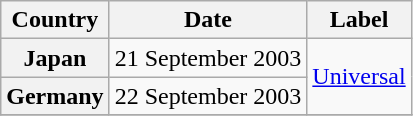<table class="wikitable plainrowheaders">
<tr>
<th scope="col">Country</th>
<th scope="col">Date</th>
<th scope="col">Label</th>
</tr>
<tr>
<th scope="row">Japan</th>
<td>21 September 2003</td>
<td rowspan="2"><a href='#'>Universal</a></td>
</tr>
<tr>
<th scope="row">Germany</th>
<td>22 September 2003</td>
</tr>
<tr>
</tr>
</table>
